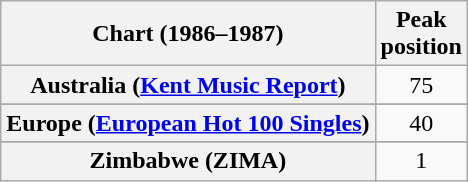<table class="wikitable sortable plainrowheaders" style="text-align:center">
<tr>
<th>Chart (1986–1987)</th>
<th>Peak<br>position</th>
</tr>
<tr>
<th scope="row">Australia (<a href='#'>Kent Music Report</a>)</th>
<td>75</td>
</tr>
<tr>
</tr>
<tr>
<th scope="row">Europe (<a href='#'>European Hot 100 Singles</a>)</th>
<td>40</td>
</tr>
<tr>
</tr>
<tr>
</tr>
<tr>
</tr>
<tr>
</tr>
<tr>
</tr>
<tr>
</tr>
<tr>
</tr>
<tr>
</tr>
<tr>
</tr>
<tr>
</tr>
<tr>
</tr>
<tr>
<th scope="row">Zimbabwe (ZIMA)</th>
<td>1</td>
</tr>
</table>
